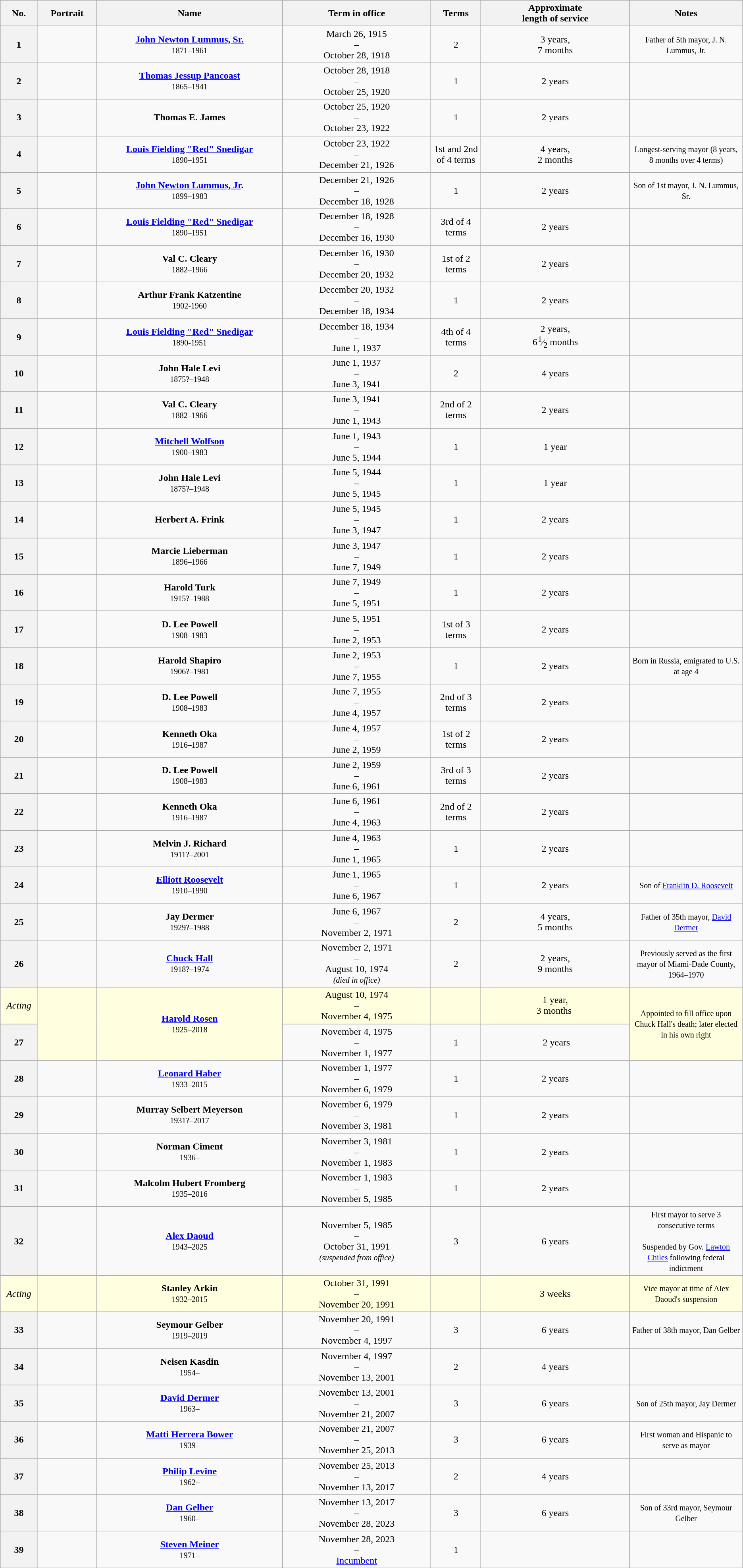<table class="wikitable sortable" style="text-align:center">
<tr>
<th width="5%">No.</th>
<th width="8%">Portrait</th>
<th width="25%">Name</th>
<th width="20%">Term in office</th>
<th>Terms</th>
<th width="20%">Approximate<br>length of service</th>
<th>Notes</th>
</tr>
<tr>
<th>1</th>
<td></td>
<td><strong><a href='#'>John Newton Lummus, Sr.</a></strong><br><small>1871–1961</small></td>
<td>March 26, 1915<br>–<br>October 28, 1918</td>
<td>2</td>
<td>3 years,<br>7 months</td>
<td><small>Father of 5th mayor, J. N. Lummus, Jr.</small></td>
</tr>
<tr>
<th>2</th>
<td></td>
<td><strong><a href='#'>Thomas Jessup Pancoast</a></strong><br><small>1865–1941</small></td>
<td>October 28, 1918<br>–<br>October 25, 1920</td>
<td>1</td>
<td>2 years</td>
<td></td>
</tr>
<tr>
<th>3</th>
<td></td>
<td><strong>Thomas E. James</strong></td>
<td>October 25, 1920<br>–<br>October 23, 1922</td>
<td>1</td>
<td>2 years</td>
<td></td>
</tr>
<tr>
<th>4</th>
<td></td>
<td><a href='#'><strong>Louis Fielding "Red" Snedigar</strong></a><br><small>1890–1951</small></td>
<td>October 23, 1922<br>–<br>December 21, 1926</td>
<td>1st and 2nd of 4 terms</td>
<td>4 years,<br>2 months</td>
<td><small>Longest-serving mayor (8 years, 8 months over 4 terms)</small></td>
</tr>
<tr>
<th>5</th>
<td></td>
<td><strong><a href='#'>John Newton Lummus, Jr</a>.</strong><br><small>1899–1983</small></td>
<td>December 21, 1926<br>–<br>December 18, 1928</td>
<td>1</td>
<td>2 years</td>
<td><small>Son of 1st mayor, J. N. Lummus, Sr.</small></td>
</tr>
<tr>
<th>6</th>
<td></td>
<td><a href='#'><strong>Louis Fielding "Red" Snedigar</strong></a><br><small>1890–1951</small></td>
<td>December 18, 1928<br>–<br>December 16, 1930</td>
<td>3rd of 4 terms</td>
<td>2 years</td>
<td></td>
</tr>
<tr>
<th>7</th>
<td></td>
<td><strong>Val C. Cleary</strong><br><small>1882–1966</small></td>
<td>December 16, 1930<br>–<br>December 20, 1932</td>
<td>1st of 2 terms</td>
<td>2 years</td>
<td></td>
</tr>
<tr>
<th>8</th>
<td></td>
<td><strong>Arthur Frank Katzentine</strong><br><small>1902-1960</small></td>
<td>December 20, 1932<br>–<br>December 18, 1934</td>
<td>1</td>
<td>2 years</td>
<td></td>
</tr>
<tr>
<th>9</th>
<td></td>
<td><a href='#'><strong>Louis Fielding "Red" Snedigar</strong></a><br><small>1890-1951</small></td>
<td>December 18, 1934<br>–<br>June 1, 1937</td>
<td>4th of 4 terms</td>
<td>2 years,<br>6<span> </span><span><sup>1</sup>⁄<sub>2</sub></span> months</td>
<td></td>
</tr>
<tr>
<th>10</th>
<td></td>
<td><strong>John Hale Levi</strong><br><small>1875?–1948</small></td>
<td>June 1, 1937<br>–<br>June 3, 1941</td>
<td>2</td>
<td>4 years</td>
<td></td>
</tr>
<tr>
<th>11</th>
<td></td>
<td><strong>Val C. Cleary</strong><br><small>1882–1966</small></td>
<td>June 3, 1941<br>–<br>June 1, 1943</td>
<td>2nd of 2 terms</td>
<td>2 years</td>
<td></td>
</tr>
<tr>
<th>12</th>
<td></td>
<td><strong><a href='#'>Mitchell Wolfson</a></strong><br><small>1900–1983</small></td>
<td>June 1, 1943<br>–<br>June 5, 1944</td>
<td>1</td>
<td>1 year</td>
<td></td>
</tr>
<tr>
<th>13</th>
<td></td>
<td><strong>John Hale Levi</strong><br><small>1875?–1948</small></td>
<td>June 5, 1944<br>–<br>June 5, 1945</td>
<td>1</td>
<td>1 year</td>
<td></td>
</tr>
<tr>
<th>14</th>
<td></td>
<td><strong>Herbert A. Frink</strong></td>
<td>June 5, 1945<br>–<br>June 3, 1947</td>
<td>1</td>
<td>2 years</td>
<td></td>
</tr>
<tr>
<th>15</th>
<td></td>
<td><strong>Marcie Lieberman</strong><br><small>1896–1966</small></td>
<td>June 3, 1947<br>–<br>June 7, 1949</td>
<td>1</td>
<td>2 years</td>
<td></td>
</tr>
<tr>
<th>16</th>
<td></td>
<td><strong>Harold Turk</strong><br><small>1915?–1988</small></td>
<td>June 7, 1949<br>–<br>June 5, 1951</td>
<td>1</td>
<td>2 years</td>
<td></td>
</tr>
<tr>
<th>17</th>
<td></td>
<td><strong>D. Lee Powell</strong><br><small>1908–1983</small></td>
<td>June 5, 1951<br>–<br>June 2, 1953</td>
<td>1st of 3 terms</td>
<td>2 years</td>
<td></td>
</tr>
<tr>
<th>18</th>
<td></td>
<td><strong>Harold Shapiro</strong><br><small>1906?–1981</small></td>
<td>June 2, 1953<br>–<br>June 7, 1955</td>
<td>1</td>
<td>2 years</td>
<td><small>Born in Russia, emigrated to U.S. at age 4</small></td>
</tr>
<tr>
<th>19</th>
<td></td>
<td><strong>D. Lee Powell</strong><br><small>1908–1983</small></td>
<td>June 7, 1955<br>–<br>June 4, 1957</td>
<td>2nd of 3 terms</td>
<td>2 years</td>
<td></td>
</tr>
<tr>
<th>20</th>
<td></td>
<td><strong>Kenneth Oka</strong><br><small>1916–1987</small></td>
<td>June 4, 1957<br>–<br>June 2, 1959</td>
<td>1st of 2 terms</td>
<td>2 years</td>
<td></td>
</tr>
<tr>
<th>21</th>
<td></td>
<td><strong>D. Lee Powell</strong><br><small>1908–1983</small></td>
<td>June 2, 1959<br>–<br>June 6, 1961</td>
<td>3rd of 3 terms</td>
<td>2 years</td>
<td></td>
</tr>
<tr>
<th>22</th>
<td></td>
<td><strong>Kenneth Oka</strong><br><small>1916–1987</small></td>
<td>June 6, 1961<br>–<br>June 4, 1963</td>
<td>2nd of 2 terms</td>
<td>2 years</td>
<td></td>
</tr>
<tr>
<th>23</th>
<td></td>
<td><strong>Melvin J. Richard</strong><br><small>1911?–2001</small></td>
<td>June 4, 1963<br>–<br>June 1, 1965</td>
<td>1</td>
<td>2 years</td>
<td></td>
</tr>
<tr>
<th>24</th>
<td></td>
<td><strong><a href='#'>Elliott Roosevelt</a></strong><br><small>1910–1990</small></td>
<td>June 1, 1965<br>–<br>June 6, 1967</td>
<td>1</td>
<td>2 years</td>
<td><small>Son of <a href='#'>Franklin D. Roosevelt</a></small></td>
</tr>
<tr>
<th>25</th>
<td></td>
<td><strong>Jay Dermer</strong><br><small>1929?–1988</small></td>
<td>June 6, 1967<br>–<br>November 2, 1971</td>
<td>2</td>
<td>4 years,<br>5 months</td>
<td><small>Father of 35th mayor, <a href='#'>David Dermer</a></small></td>
</tr>
<tr>
<th>26</th>
<td></td>
<td><strong><a href='#'>Chuck Hall</a></strong><br><small>1918?–1974</small></td>
<td>November 2, 1971<br>–<br>August 10, 1974<br><small><em>(died in office)</em></small></td>
<td>2</td>
<td>2 years,<br>9 months</td>
<td><small>Previously served as the first mayor of Miami-Dade County, 1964–1970</small></td>
</tr>
<tr>
</tr>
<tr style="background:lightyellow">
<td><em>Acting</em></td>
<td rowspan="2"></td>
<td rowspan="2"><strong><a href='#'>Harold Rosen</a></strong><br><small>1925–2018</small></td>
<td>August 10, 1974<br>–<br>November 4, 1975</td>
<td></td>
<td>1 year,<br>3 months </td>
<td rowspan="2"><small>Appointed to fill office upon Chuck Hall's death; later elected in his own right</small></td>
</tr>
<tr>
<th>27</th>
<td>November 4, 1975<br>–<br>November 1, 1977</td>
<td>1</td>
<td> 2 years</td>
</tr>
<tr>
<th>28</th>
<td></td>
<td><strong><a href='#'>Leonard Haber</a></strong><br><small>1933–2015</small></td>
<td>November 1, 1977<br>–<br>November 6, 1979</td>
<td>1</td>
<td>2 years</td>
<td></td>
</tr>
<tr>
<th>29</th>
<td></td>
<td><strong>Murray Selbert Meyerson</strong><br><small>1931?–2017</small></td>
<td>November 6, 1979<br>–<br>November 3, 1981</td>
<td>1</td>
<td>2 years</td>
<td></td>
</tr>
<tr>
<th>30</th>
<td></td>
<td><strong>Norman Ciment</strong><br><small>1936–</small></td>
<td>November 3, 1981<br>–<br>November 1, 1983</td>
<td>1</td>
<td>2 years</td>
<td></td>
</tr>
<tr>
<th>31</th>
<td></td>
<td><strong>Malcolm Hubert Fromberg</strong><br><small>1935–2016</small></td>
<td>November 1, 1983<br>–<br>November 5, 1985</td>
<td>1</td>
<td>2 years</td>
<td></td>
</tr>
<tr>
<th>32</th>
<td></td>
<td><strong><a href='#'>Alex Daoud</a></strong><br><small>1943–2025</small></td>
<td>November 5, 1985<br>–<br>October 31, 1991<br><small><em>(suspended from office)</em></small></td>
<td>3</td>
<td>6 years</td>
<td><small>First mayor to serve 3 consecutive terms<br><br> Suspended by Gov. <a href='#'>Lawton Chiles</a> following federal indictment</small></td>
</tr>
<tr>
</tr>
<tr style="background:lightyellow">
<td><em>Acting</em></td>
<td></td>
<td><strong>Stanley Arkin</strong><br><small>1932–2015</small></td>
<td>October 31, 1991<br>–<br>November 20, 1991</td>
<td></td>
<td>3 weeks</td>
<td><small>Vice mayor at time of Alex Daoud's suspension</small></td>
</tr>
<tr>
<th>33</th>
<td></td>
<td><strong>Seymour Gelber</strong><br><small>1919–2019</small></td>
<td>November 20, 1991<br>–<br>November 4, 1997</td>
<td>3</td>
<td>6 years</td>
<td><small>Father of 38th mayor, Dan Gelber</small><br></td>
</tr>
<tr>
<th>34</th>
<td></td>
<td><strong>Neisen Kasdin</strong><br><small>1954–</small></td>
<td>November 4, 1997<br>–<br>November 13, 2001</td>
<td>2</td>
<td>4 years</td>
<td></td>
</tr>
<tr>
<th>35</th>
<td></td>
<td><strong><a href='#'>David Dermer</a></strong><br><small>1963–</small></td>
<td>November 13, 2001<br>–<br>November 21, 2007</td>
<td>3</td>
<td>6 years</td>
<td><small>Son of 25th mayor, Jay Dermer</small></td>
</tr>
<tr>
<th>36</th>
<td></td>
<td><strong><a href='#'>Matti Herrera Bower</a></strong><br><small>1939–</small></td>
<td>November 21, 2007<br>–<br>November 25, 2013</td>
<td>3</td>
<td>6 years</td>
<td><small>First woman and Hispanic to serve as mayor</small></td>
</tr>
<tr>
<th>37</th>
<td></td>
<td><a href='#'><strong>Philip Levine</strong></a><br><small>1962–</small></td>
<td>November 25, 2013<br>–<br>November 13, 2017</td>
<td>2</td>
<td>4 years</td>
<td></td>
</tr>
<tr>
<th>38</th>
<td></td>
<td><strong><a href='#'>Dan Gelber</a></strong><br><small>1960–</small></td>
<td>November 13, 2017<br>–<br>November 28, 2023</td>
<td>3</td>
<td>6 years</td>
<td><small>Son of 33rd mayor, Seymour Gelber</small></td>
</tr>
<tr>
<th>39</th>
<td></td>
<td><strong><a href='#'>Steven Meiner</a></strong><br><small>1971–</small></td>
<td>November 28, 2023<br>–<br><a href='#'>Incumbent</a></td>
<td>1</td>
<td></td>
</tr>
</table>
